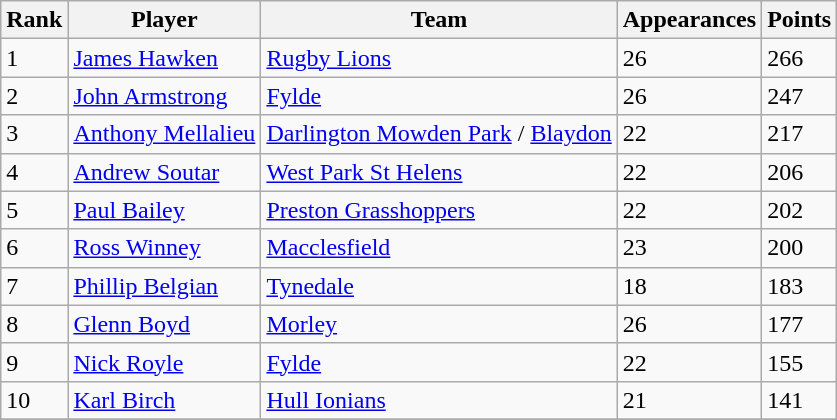<table class="wikitable">
<tr>
<th>Rank</th>
<th>Player</th>
<th>Team</th>
<th>Appearances</th>
<th>Points</th>
</tr>
<tr>
<td>1</td>
<td> <a href='#'>James Hawken</a></td>
<td><a href='#'>Rugby Lions</a></td>
<td>26</td>
<td>266</td>
</tr>
<tr>
<td>2</td>
<td> <a href='#'>John Armstrong</a></td>
<td><a href='#'>Fylde</a></td>
<td>26</td>
<td>247</td>
</tr>
<tr>
<td>3</td>
<td> <a href='#'>Anthony Mellalieu</a></td>
<td><a href='#'>Darlington Mowden Park</a> / <a href='#'>Blaydon</a></td>
<td>22</td>
<td>217</td>
</tr>
<tr>
<td>4</td>
<td> <a href='#'>Andrew Soutar</a></td>
<td><a href='#'>West Park St Helens</a></td>
<td>22</td>
<td>206</td>
</tr>
<tr>
<td>5</td>
<td> <a href='#'>Paul Bailey</a></td>
<td><a href='#'>Preston Grasshoppers</a></td>
<td>22</td>
<td>202</td>
</tr>
<tr>
<td>6</td>
<td> <a href='#'>Ross Winney</a></td>
<td><a href='#'>Macclesfield</a></td>
<td>23</td>
<td>200</td>
</tr>
<tr>
<td>7</td>
<td> <a href='#'>Phillip Belgian</a></td>
<td><a href='#'>Tynedale</a></td>
<td>18</td>
<td>183</td>
</tr>
<tr>
<td>8</td>
<td> <a href='#'>Glenn Boyd</a></td>
<td><a href='#'>Morley</a></td>
<td>26</td>
<td>177</td>
</tr>
<tr>
<td>9</td>
<td> <a href='#'>Nick Royle</a></td>
<td><a href='#'>Fylde</a></td>
<td>22</td>
<td>155</td>
</tr>
<tr>
<td>10</td>
<td> <a href='#'>Karl Birch</a></td>
<td><a href='#'>Hull Ionians</a></td>
<td>21</td>
<td>141</td>
</tr>
<tr>
</tr>
</table>
